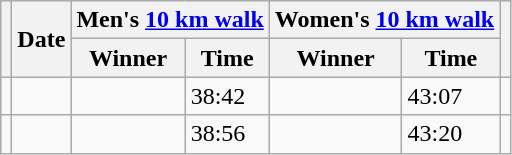<table class="wikitable mw-datatable sortable">
<tr>
<th rowspan=2></th>
<th rowspan=2>Date</th>
<th colspan=2>Men's <a href='#'>10 km walk</a></th>
<th colspan=2>Women's <a href='#'>10 km walk</a></th>
<th rowspan=2 class="unsortable"></th>
</tr>
<tr>
<th>Winner</th>
<th>Time</th>
<th>Winner</th>
<th>Time</th>
</tr>
<tr>
<td></td>
<td></td>
<td></td>
<td>38:42</td>
<td></td>
<td>43:07</td>
<td></td>
</tr>
<tr>
<td></td>
<td></td>
<td></td>
<td>38:56</td>
<td></td>
<td>43:20</td>
<td></td>
</tr>
</table>
